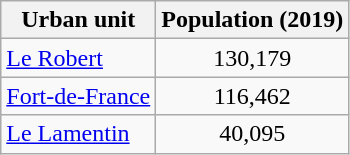<table class=wikitable>
<tr>
<th>Urban unit</th>
<th>Population (2019)</th>
</tr>
<tr>
<td><a href='#'>Le Robert</a></td>
<td style="text-align: center;">130,179</td>
</tr>
<tr>
<td><a href='#'>Fort-de-France</a></td>
<td style="text-align: center;">116,462</td>
</tr>
<tr>
<td><a href='#'>Le Lamentin</a></td>
<td style="text-align: center;">40,095</td>
</tr>
</table>
